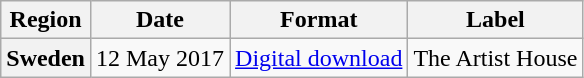<table class="wikitable plainrowheaders" style="text-align:center">
<tr>
<th>Region</th>
<th>Date</th>
<th>Format</th>
<th>Label</th>
</tr>
<tr>
<th scope="row">Sweden</th>
<td>12 May 2017</td>
<td><a href='#'>Digital download</a></td>
<td>The Artist House</td>
</tr>
</table>
